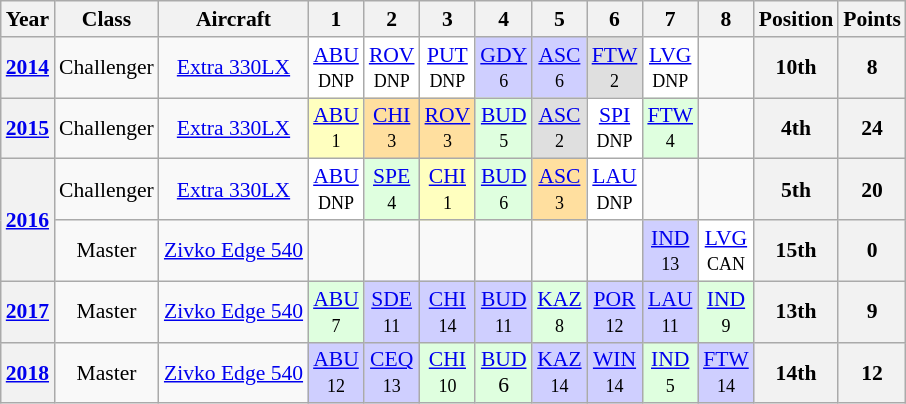<table class="wikitable" border="1" style="text-align:center; font-size:90%;">
<tr valign="top">
<th>Year</th>
<th>Class</th>
<th>Aircraft</th>
<th>1</th>
<th>2</th>
<th>3</th>
<th>4</th>
<th>5</th>
<th>6</th>
<th>7</th>
<th>8</th>
<th>Position</th>
<th>Points</th>
</tr>
<tr>
<th><a href='#'>2014</a></th>
<td>Challenger</td>
<td><a href='#'>Extra 330LX</a></td>
<td style="background:#FFFFFF;"><a href='#'>ABU</a><br><small>DNP</small></td>
<td style="background:#FFFFFF;"><a href='#'>ROV</a><br><small>DNP</small></td>
<td style="background:#FFFFFF;"><a href='#'>PUT</a><br><small>DNP</small></td>
<td style="background:#cfcfff;"><a href='#'>GDY</a><br><small>6</small></td>
<td style="background:#cfcfff;"><a href='#'>ASC</a><br><small>6</small></td>
<td style="background:#dfdfdf;"><a href='#'>FTW</a><br><small>2</small></td>
<td style="background:#FFFFFF;"><a href='#'>LVG</a><br><small>DNP</small></td>
<td></td>
<th>10th</th>
<th>8</th>
</tr>
<tr>
<th><a href='#'>2015</a></th>
<td>Challenger</td>
<td><a href='#'>Extra 330LX</a></td>
<td style="background:#ffffbf;"><a href='#'>ABU</a><br><small>1</small></td>
<td style="background:#ffdf9f;"><a href='#'>CHI</a><br><small>3</small></td>
<td style="background:#ffdf9f;"><a href='#'>ROV</a><br><small>3</small></td>
<td style="background:#dfffdf;"><a href='#'>BUD</a><br><small>5</small></td>
<td style="background:#dfdfdf;"><a href='#'>ASC</a><br><small>2</small></td>
<td style="background:#FFFFFF;"><a href='#'>SPI</a><br><small>DNP</small></td>
<td style="background:#dfffdf;"><a href='#'>FTW</a><br><small>4</small></td>
<td></td>
<th>4th</th>
<th>24</th>
</tr>
<tr>
<th rowspan=2><a href='#'>2016</a></th>
<td>Challenger</td>
<td><a href='#'>Extra 330LX</a></td>
<td style="background:#FFFFFF;"><a href='#'>ABU</a><br><small>DNP</small></td>
<td style="background:#dfffdf;"><a href='#'>SPE</a><br><small>4</small></td>
<td style="background:#ffffbf;"><a href='#'>CHI</a><br><small>1</small></td>
<td style="background:#dfffdf;"><a href='#'>BUD</a><br><small>6</small></td>
<td style="background:#ffdf9f;"><a href='#'>ASC</a><br><small>3</small></td>
<td style="background:#FFFFFF;"><a href='#'>LAU</a><br><small>DNP</small></td>
<td></td>
<td></td>
<th>5th</th>
<th>20</th>
</tr>
<tr>
<td>Master</td>
<td><a href='#'>Zivko Edge 540</a></td>
<td></td>
<td></td>
<td></td>
<td></td>
<td></td>
<td></td>
<td style="background:#CFCFFF;"><a href='#'>IND</a><br><small>13</small></td>
<td style="background:#FFFFFF;"><a href='#'>LVG</a><br><small>CAN</small></td>
<th>15th</th>
<th>0</th>
</tr>
<tr>
<th><a href='#'>2017</a></th>
<td>Master</td>
<td><a href='#'>Zivko Edge 540</a></td>
<td style="background:#dfffdf;"><a href='#'>ABU</a><br><small>7</small></td>
<td style="background:#CFCFFF;"><a href='#'>SDE</a><br><small>11</small></td>
<td style="background:#CFCFFF;"><a href='#'>CHI</a><br><small>14</small></td>
<td style="background:#CFCFFF;"><a href='#'>BUD</a><br><small>11</small></td>
<td style="background:#dfffdf;"><a href='#'>KAZ</a><br><small>8</small></td>
<td style="background:#CFCFFF;"><a href='#'>POR</a><br><small>12</small></td>
<td style="background:#cfcfff;"><a href='#'>LAU</a><br><small>11</small></td>
<td style="background:#dfffdf;"><a href='#'>IND</a><br><small>9</small></td>
<th>13th</th>
<th>9</th>
</tr>
<tr>
<th><a href='#'>2018</a></th>
<td>Master</td>
<td><a href='#'>Zivko Edge 540</a></td>
<td style="background:#CFCFFF;"><a href='#'>ABU</a><br><small>12</small></td>
<td style="background:#CFCFFF;"><a href='#'>CEQ</a><br><small>13</small></td>
<td style="background:#DFFFDF;"><a href='#'>CHI</a><br><small>10</small></td>
<td style="background:#DFFFDF;"><a href='#'>BUD</a><br>6<small></small></td>
<td style="background:#CFCFFF;"><a href='#'>KAZ</a><br><small>14</small></td>
<td style="background:#CFCFFF;"><a href='#'>WIN</a><br><small>14</small></td>
<td style="background:#DFFFDF;"><a href='#'>IND</a><br><small>5</small></td>
<td style="background:#CFCFFF;"><a href='#'>FTW</a><br><small>14</small></td>
<th>14th</th>
<th>12</th>
</tr>
</table>
